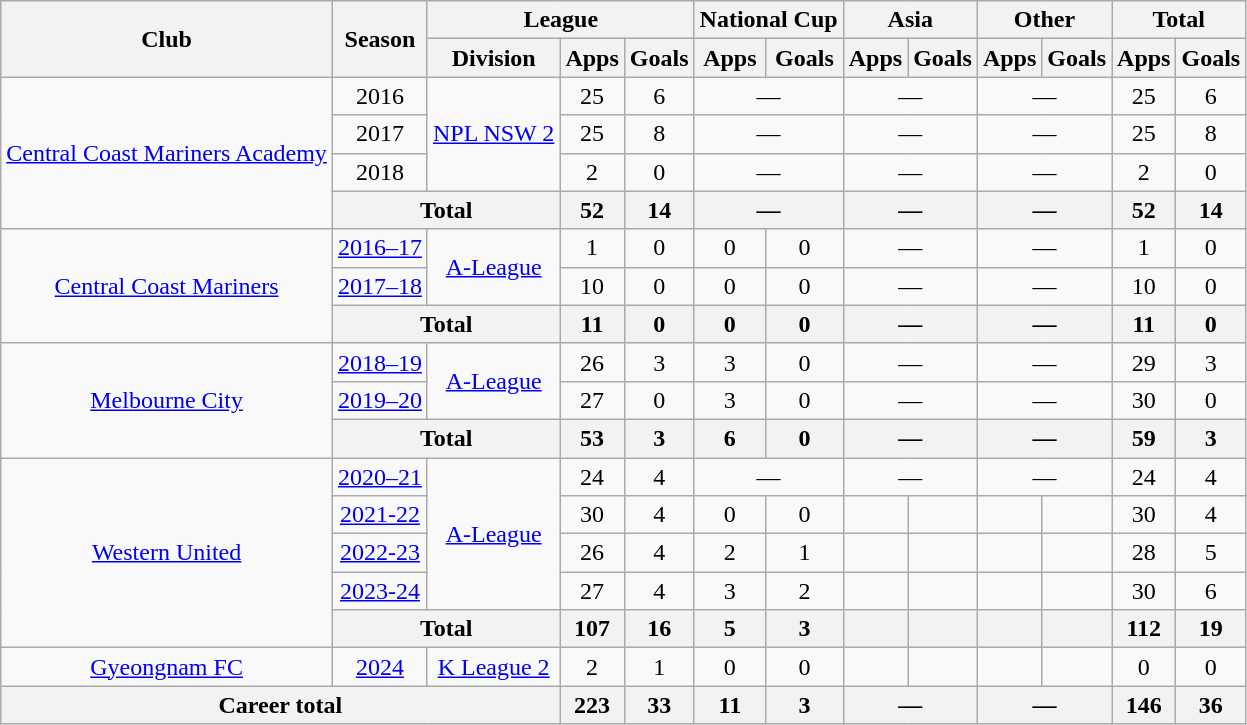<table class="wikitable" style="text-align:center">
<tr>
<th rowspan=2>Club</th>
<th rowspan=2>Season</th>
<th colspan=3>League</th>
<th colspan=2>National Cup</th>
<th colspan=2>Asia</th>
<th colspan=2>Other</th>
<th colspan=2>Total</th>
</tr>
<tr>
<th>Division</th>
<th>Apps</th>
<th>Goals</th>
<th>Apps</th>
<th>Goals</th>
<th>Apps</th>
<th>Goals</th>
<th>Apps</th>
<th>Goals</th>
<th>Apps</th>
<th>Goals</th>
</tr>
<tr>
<td rowspan="4"><a href='#'>Central Coast Mariners Academy</a></td>
<td>2016</td>
<td rowspan="3"><a href='#'>NPL NSW 2</a></td>
<td>25</td>
<td>6</td>
<td colspan="2">—</td>
<td colspan="2">—</td>
<td colspan="2">—</td>
<td>25</td>
<td>6</td>
</tr>
<tr>
<td>2017</td>
<td>25</td>
<td>8</td>
<td colspan="2">—</td>
<td colspan="2">—</td>
<td colspan="2">—</td>
<td>25</td>
<td>8</td>
</tr>
<tr>
<td>2018</td>
<td>2</td>
<td>0</td>
<td colspan="2">—</td>
<td colspan="2">—</td>
<td colspan="2">—</td>
<td>2</td>
<td>0</td>
</tr>
<tr>
<th colspan="2">Total</th>
<th>52</th>
<th>14</th>
<th colspan="2">—</th>
<th colspan="2">—</th>
<th colspan="2">—</th>
<th>52</th>
<th>14</th>
</tr>
<tr>
<td rowspan="3"><a href='#'>Central Coast Mariners</a></td>
<td><a href='#'>2016–17</a></td>
<td rowspan="2"><a href='#'>A-League</a></td>
<td>1</td>
<td>0</td>
<td>0</td>
<td>0</td>
<td colspan="2">—</td>
<td colspan="2">—</td>
<td>1</td>
<td>0</td>
</tr>
<tr>
<td><a href='#'>2017–18</a></td>
<td>10</td>
<td>0</td>
<td>0</td>
<td>0</td>
<td colspan="2">—</td>
<td colspan="2">—</td>
<td>10</td>
<td>0</td>
</tr>
<tr>
<th colspan="2">Total</th>
<th>11</th>
<th>0</th>
<th>0</th>
<th>0</th>
<th colspan="2">—</th>
<th colspan="2">—</th>
<th>11</th>
<th>0</th>
</tr>
<tr>
<td rowspan="3"><a href='#'>Melbourne City</a></td>
<td><a href='#'>2018–19</a></td>
<td rowspan="2"><a href='#'>A-League</a></td>
<td>26</td>
<td>3</td>
<td>3</td>
<td>0</td>
<td colspan="2">—</td>
<td colspan="2">—</td>
<td>29</td>
<td>3</td>
</tr>
<tr>
<td><a href='#'>2019–20</a></td>
<td>27</td>
<td>0</td>
<td>3</td>
<td>0</td>
<td colspan="2">—</td>
<td colspan="2">—</td>
<td>30</td>
<td>0</td>
</tr>
<tr>
<th colspan="2">Total</th>
<th>53</th>
<th>3</th>
<th>6</th>
<th>0</th>
<th colspan="2">—</th>
<th colspan="2">—</th>
<th>59</th>
<th>3</th>
</tr>
<tr>
<td rowspan="5"><a href='#'>Western United</a></td>
<td><a href='#'>2020–21</a></td>
<td rowspan="4"><a href='#'>A-League</a></td>
<td>24</td>
<td>4</td>
<td colspan="2">—</td>
<td colspan="2">—</td>
<td colspan="2">—</td>
<td>24</td>
<td>4</td>
</tr>
<tr>
<td><a href='#'>2021-22</a></td>
<td>30</td>
<td>4</td>
<td>0</td>
<td>0</td>
<td></td>
<td></td>
<td></td>
<td></td>
<td>30</td>
<td>4</td>
</tr>
<tr>
<td><a href='#'>2022-23</a></td>
<td>26</td>
<td>4</td>
<td>2</td>
<td>1</td>
<td></td>
<td></td>
<td></td>
<td></td>
<td>28</td>
<td>5</td>
</tr>
<tr>
<td><a href='#'>2023-24</a></td>
<td>27</td>
<td>4</td>
<td>3</td>
<td>2</td>
<td></td>
<td></td>
<td></td>
<td></td>
<td>30</td>
<td>6</td>
</tr>
<tr>
<th colspan="2">Total</th>
<th>107</th>
<th>16</th>
<th>5</th>
<th>3</th>
<th></th>
<th></th>
<th></th>
<th></th>
<th>112</th>
<th>19</th>
</tr>
<tr>
<td><a href='#'>Gyeongnam FC</a></td>
<td><a href='#'>2024</a></td>
<td><a href='#'>K League 2</a></td>
<td>2</td>
<td>1</td>
<td>0</td>
<td>0</td>
<td></td>
<td></td>
<td></td>
<td></td>
<td>0</td>
<td>0</td>
</tr>
<tr>
<th colspan="3">Career total</th>
<th>223</th>
<th>33</th>
<th>11</th>
<th>3</th>
<th colspan="2">—</th>
<th colspan="2">—</th>
<th>146</th>
<th>36</th>
</tr>
</table>
